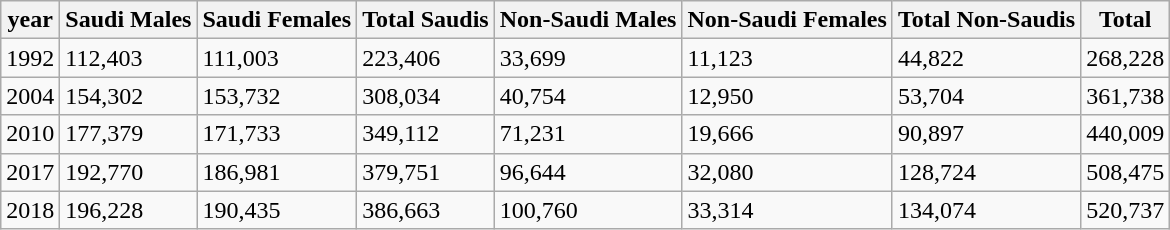<table class="wikitable">
<tr>
<th>year</th>
<th>Saudi Males</th>
<th>Saudi Females</th>
<th>Total Saudis</th>
<th>Non-Saudi Males</th>
<th>Non-Saudi Females</th>
<th>Total Non-Saudis</th>
<th>Total</th>
</tr>
<tr>
<td>1992</td>
<td>112,403</td>
<td>111,003</td>
<td>223,406</td>
<td>33,699</td>
<td>11,123</td>
<td>44,822</td>
<td>268,228</td>
</tr>
<tr>
<td>2004</td>
<td>154,302</td>
<td>153,732</td>
<td>308,034</td>
<td>40,754</td>
<td>12,950</td>
<td>53,704</td>
<td>361,738</td>
</tr>
<tr>
<td>2010</td>
<td>177,379</td>
<td>171,733</td>
<td>349,112</td>
<td>71,231</td>
<td>19,666</td>
<td>90,897</td>
<td>440,009</td>
</tr>
<tr>
<td>2017</td>
<td>192,770</td>
<td>186,981</td>
<td>379,751</td>
<td>96,644</td>
<td>32,080</td>
<td>128,724</td>
<td>508,475</td>
</tr>
<tr>
<td>2018</td>
<td>196,228</td>
<td>190,435</td>
<td>386,663</td>
<td>100,760</td>
<td>33,314</td>
<td>134,074</td>
<td>520,737</td>
</tr>
</table>
